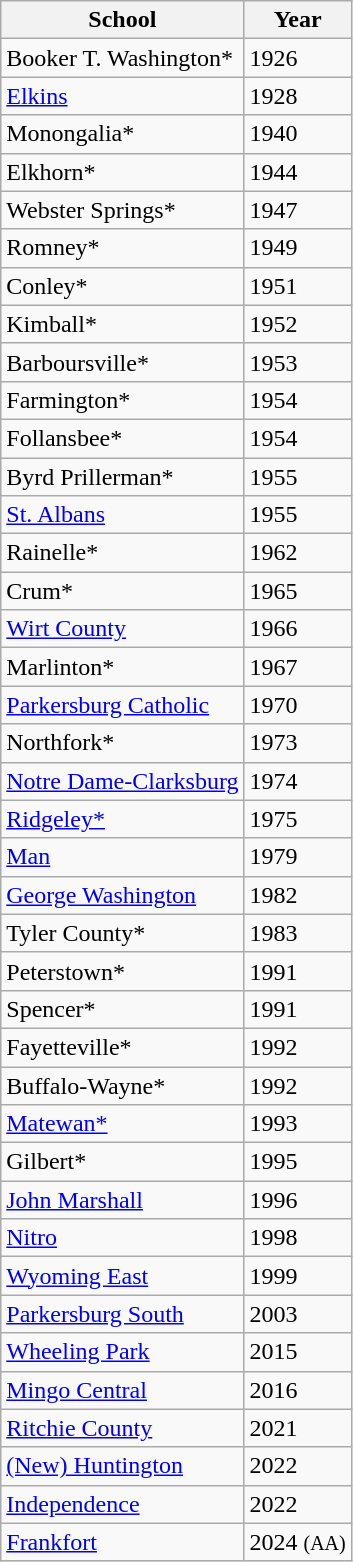<table class="wikitable">
<tr>
<th>School</th>
<th>Year</th>
</tr>
<tr>
<td>Booker T. Washington*</td>
<td>1926</td>
</tr>
<tr>
<td><a href='#'>Elkins</a></td>
<td>1928</td>
</tr>
<tr>
<td>Monongalia*</td>
<td>1940</td>
</tr>
<tr>
<td>Elkhorn*</td>
<td>1944</td>
</tr>
<tr>
<td>Webster Springs*</td>
<td>1947 </td>
</tr>
<tr>
<td>Romney*</td>
<td>1949 </td>
</tr>
<tr>
<td>Conley*</td>
<td>1951</td>
</tr>
<tr>
<td>Kimball*</td>
<td>1952</td>
</tr>
<tr>
<td>Barboursville*</td>
<td>1953 </td>
</tr>
<tr>
<td>Farmington*</td>
<td>1954 </td>
</tr>
<tr>
<td>Follansbee*</td>
<td>1954 </td>
</tr>
<tr>
<td>Byrd Prillerman*</td>
<td>1955</td>
</tr>
<tr>
<td><a href='#'>St. Albans</a></td>
<td>1955 </td>
</tr>
<tr>
<td>Rainelle*</td>
<td>1962 </td>
</tr>
<tr>
<td>Crum*</td>
<td>1965 </td>
</tr>
<tr>
<td><a href='#'>Wirt County</a></td>
<td>1966 </td>
</tr>
<tr>
<td>Marlinton*</td>
<td>1967 </td>
</tr>
<tr>
<td><a href='#'>Parkersburg Catholic</a></td>
<td>1970</td>
</tr>
<tr>
<td>Northfork*</td>
<td>1973 </td>
</tr>
<tr>
<td><a href='#'>Notre Dame-Clarksburg</a></td>
<td>1974</td>
</tr>
<tr>
<td><a href='#'>Ridgeley*</a></td>
<td>1975 </td>
</tr>
<tr>
<td><a href='#'>Man</a></td>
<td>1979 </td>
</tr>
<tr>
<td><a href='#'>George Washington</a></td>
<td>1982 </td>
</tr>
<tr>
<td>Tyler County*</td>
<td>1983 </td>
</tr>
<tr>
<td>Peterstown*</td>
<td>1991 </td>
</tr>
<tr>
<td>Spencer*</td>
<td>1991 </td>
</tr>
<tr>
<td>Fayetteville*</td>
<td>1992 </td>
</tr>
<tr>
<td>Buffalo-Wayne*</td>
<td>1992 </td>
</tr>
<tr>
<td><a href='#'>Matewan*</a></td>
<td>1993 </td>
</tr>
<tr>
<td>Gilbert*</td>
<td>1995 </td>
</tr>
<tr>
<td><a href='#'>John Marshall</a></td>
<td>1996 </td>
</tr>
<tr>
<td><a href='#'>Nitro</a></td>
<td>1998 </td>
</tr>
<tr>
<td><a href='#'>Wyoming East</a></td>
<td>1999 </td>
</tr>
<tr>
<td><a href='#'>Parkersburg South</a></td>
<td>2003 </td>
</tr>
<tr>
<td><a href='#'>Wheeling Park</a></td>
<td>2015 </td>
</tr>
<tr>
<td><a href='#'>Mingo Central</a></td>
<td>2016 </td>
</tr>
<tr>
<td><a href='#'>Ritchie County</a></td>
<td>2021 </td>
</tr>
<tr>
<td><a href='#'>(New) Huntington</a></td>
<td>2022 </td>
</tr>
<tr>
<td><a href='#'>Independence</a></td>
<td>2022 </td>
</tr>
<tr>
<td><a href='#'>Frankfort</a></td>
<td>2024 <small>(AA)</small></td>
</tr>
</table>
